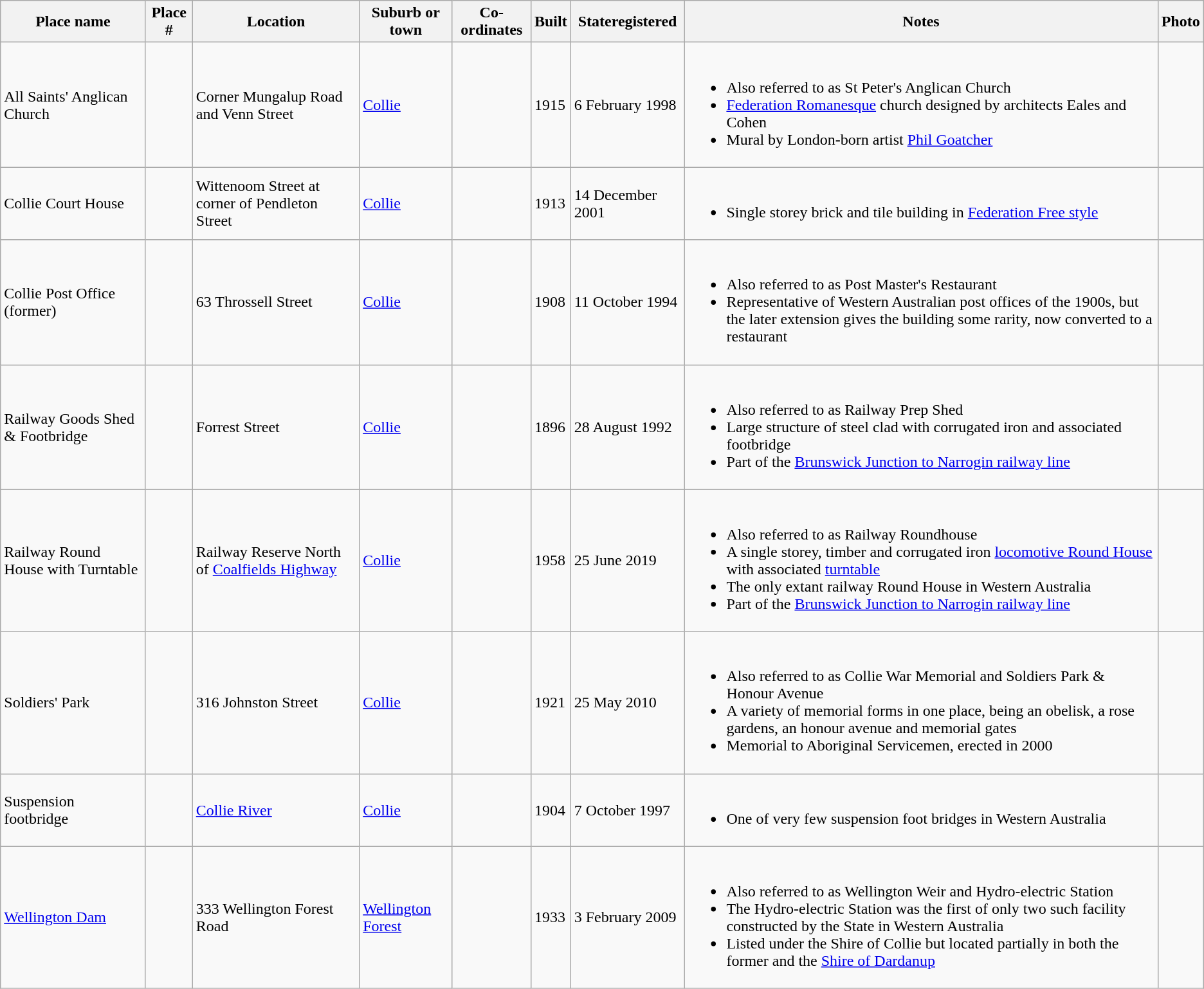<table class="wikitable sortable">
<tr>
<th>Place name</th>
<th>Place #</th>
<th>Location</th>
<th>Suburb or town</th>
<th>Co-ordinates</th>
<th>Built</th>
<th>Stateregistered</th>
<th class="unsortable">Notes</th>
<th class="unsortable">Photo</th>
</tr>
<tr>
<td>All Saints' Anglican Church</td>
<td></td>
<td>Corner Mungalup Road and Venn Street</td>
<td><a href='#'>Collie</a></td>
<td></td>
<td>1915</td>
<td>6 February 1998</td>
<td><br><ul><li>Also referred to as St Peter's Anglican Church</li><li><a href='#'>Federation Romanesque</a> church designed by architects Eales and Cohen</li><li>Mural by London-born artist <a href='#'>Phil Goatcher</a></li></ul></td>
<td></td>
</tr>
<tr>
<td>Collie Court House</td>
<td></td>
<td>Wittenoom Street at corner of Pendleton Street</td>
<td><a href='#'>Collie</a></td>
<td></td>
<td>1913</td>
<td>14 December 2001</td>
<td><br><ul><li>Single storey brick and tile building in <a href='#'>Federation Free style</a></li></ul></td>
<td></td>
</tr>
<tr>
<td>Collie Post Office (former)</td>
<td></td>
<td>63 Throssell Street</td>
<td><a href='#'>Collie</a></td>
<td></td>
<td>1908</td>
<td>11 October 1994</td>
<td><br><ul><li>Also referred to as Post Master's Restaurant</li><li>Representative of Western Australian post offices of the 1900s, but the later extension gives the building some rarity, now converted to a restaurant</li></ul></td>
<td></td>
</tr>
<tr>
<td>Railway Goods Shed & Footbridge</td>
<td></td>
<td>Forrest Street</td>
<td><a href='#'>Collie</a></td>
<td></td>
<td>1896</td>
<td>28 August 1992</td>
<td><br><ul><li>Also referred to as Railway Prep Shed</li><li>Large structure of steel clad with corrugated iron and associated footbridge</li><li>Part of the <a href='#'>Brunswick Junction to Narrogin railway line</a></li></ul></td>
<td></td>
</tr>
<tr>
<td>Railway Round House with Turntable</td>
<td></td>
<td>Railway Reserve North of <a href='#'>Coalfields Highway</a></td>
<td><a href='#'>Collie</a></td>
<td></td>
<td>1958</td>
<td>25 June 2019</td>
<td><br><ul><li>Also referred to as Railway Roundhouse</li><li>A single storey, timber and corrugated iron <a href='#'>locomotive Round House</a> with associated <a href='#'>turntable</a></li><li>The only extant railway Round House in Western Australia</li><li>Part of the <a href='#'>Brunswick Junction to Narrogin railway line</a></li></ul></td>
<td></td>
</tr>
<tr>
<td>Soldiers' Park</td>
<td></td>
<td>316 Johnston Street</td>
<td><a href='#'>Collie</a></td>
<td></td>
<td>1921</td>
<td>25 May 2010</td>
<td><br><ul><li>Also referred to as Collie War Memorial and Soldiers Park & Honour Avenue</li><li>A variety of memorial forms in one place, being an obelisk, a rose gardens, an honour avenue and memorial gates</li><li>Memorial to Aboriginal Servicemen, erected in 2000</li></ul></td>
<td></td>
</tr>
<tr>
<td>Suspension footbridge</td>
<td></td>
<td><a href='#'>Collie River</a></td>
<td><a href='#'>Collie</a></td>
<td></td>
<td>1904</td>
<td>7 October 1997</td>
<td><br><ul><li>One of very few suspension foot bridges in Western Australia</li></ul></td>
<td></td>
</tr>
<tr>
<td><a href='#'>Wellington Dam</a></td>
<td></td>
<td>333 Wellington Forest Road</td>
<td><a href='#'>Wellington Forest</a></td>
<td></td>
<td>1933</td>
<td>3 February 2009</td>
<td><br><ul><li>Also referred to as Wellington Weir and Hydro-electric Station</li><li>The Hydro-electric Station was the first of only two such facility constructed by the State in Western Australia</li><li>Listed under the Shire of Collie but located partially in both the former and the <a href='#'>Shire of Dardanup</a></li></ul></td>
<td></td>
</tr>
</table>
